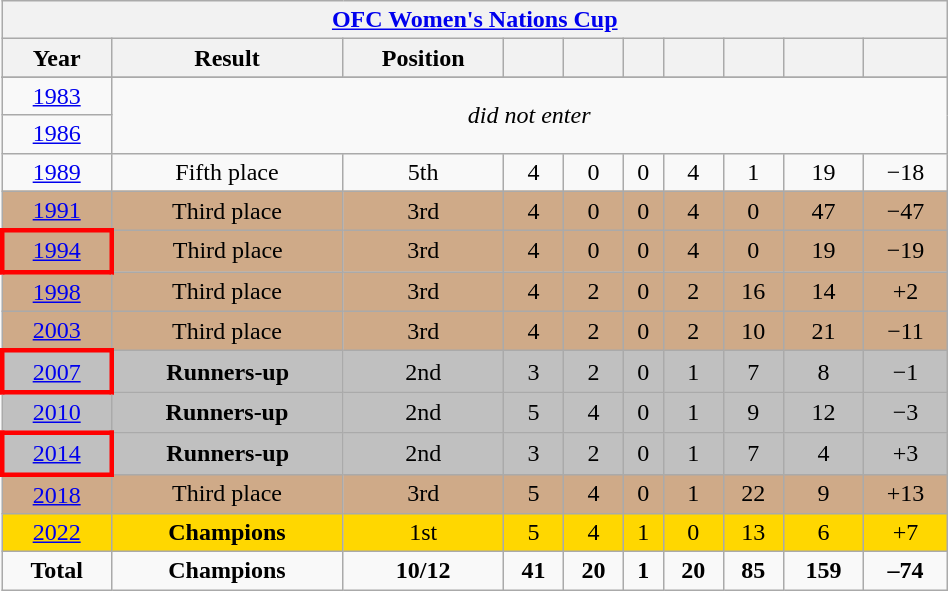<table class="wikitable" style="text-align: center; width:50%;">
<tr>
<th colspan=10><a href='#'>OFC Women's Nations Cup</a></th>
</tr>
<tr>
<th>Year</th>
<th>Result</th>
<th>Position</th>
<th></th>
<th></th>
<th></th>
<th></th>
<th></th>
<th></th>
<th></th>
</tr>
<tr>
</tr>
<tr>
</tr>
<tr>
<td> <a href='#'>1983</a></td>
<td rowspan="2" colspan="10"><em>did not enter</em></td>
</tr>
<tr>
<td> <a href='#'>1986</a></td>
</tr>
<tr>
<td> <a href='#'>1989</a></td>
<td>Fifth place</td>
<td>5th</td>
<td>4</td>
<td>0</td>
<td>0</td>
<td>4</td>
<td>1</td>
<td>19</td>
<td>−18</td>
</tr>
<tr bgcolor=cfaa88>
<td> <a href='#'>1991</a></td>
<td>Third place</td>
<td>3rd</td>
<td>4</td>
<td>0</td>
<td>0</td>
<td>4</td>
<td>0</td>
<td>47</td>
<td>−47</td>
</tr>
<tr bgcolor=cfaa88>
<td style="border: 3px solid red"> <a href='#'>1994</a></td>
<td>Third place</td>
<td>3rd</td>
<td>4</td>
<td>0</td>
<td>0</td>
<td>4</td>
<td>0</td>
<td>19</td>
<td>−19</td>
</tr>
<tr bgcolor=cfaa88>
<td> <a href='#'>1998</a></td>
<td>Third place</td>
<td>3rd</td>
<td>4</td>
<td>2</td>
<td>0</td>
<td>2</td>
<td>16</td>
<td>14</td>
<td>+2</td>
</tr>
<tr bgcolor=cfaa88>
<td> <a href='#'>2003</a></td>
<td>Third place</td>
<td>3rd</td>
<td>4</td>
<td>2</td>
<td>0</td>
<td>2</td>
<td>10</td>
<td>21</td>
<td>−11</td>
</tr>
<tr bgcolor=silver>
<td style="border: 3px solid red"> <a href='#'>2007</a></td>
<td><strong>Runners-up</strong></td>
<td>2nd</td>
<td>3</td>
<td>2</td>
<td>0</td>
<td>1</td>
<td>7</td>
<td>8</td>
<td>−1</td>
</tr>
<tr bgcolor=silver>
<td> <a href='#'>2010</a></td>
<td><strong>Runners-up</strong></td>
<td>2nd</td>
<td>5</td>
<td>4</td>
<td>0</td>
<td>1</td>
<td>9</td>
<td>12</td>
<td>−3</td>
</tr>
<tr bgcolor=silver>
<td style="border: 3px solid red"> <a href='#'>2014</a></td>
<td><strong>Runners-up</strong></td>
<td>2nd</td>
<td>3</td>
<td>2</td>
<td>0</td>
<td>1</td>
<td>7</td>
<td>4</td>
<td>+3</td>
</tr>
<tr bgcolor=cfaa88>
<td> <a href='#'>2018</a></td>
<td>Third place</td>
<td>3rd</td>
<td>5</td>
<td>4</td>
<td>0</td>
<td>1</td>
<td>22</td>
<td>9</td>
<td>+13</td>
</tr>
<tr bgcolor=gold>
<td> <a href='#'>2022</a></td>
<td><strong>Champions</strong></td>
<td>1st</td>
<td>5</td>
<td>4</td>
<td>1</td>
<td>0</td>
<td>13</td>
<td>6</td>
<td>+7</td>
</tr>
<tr>
<td><strong>Total</strong></td>
<td><strong>Champions</strong></td>
<td><strong>10/12</strong></td>
<td><strong>41</strong></td>
<td><strong>20</strong></td>
<td><strong>1</strong></td>
<td><strong>20</strong></td>
<td><strong>85</strong></td>
<td><strong>159</strong></td>
<td><strong>–74</strong></td>
</tr>
</table>
